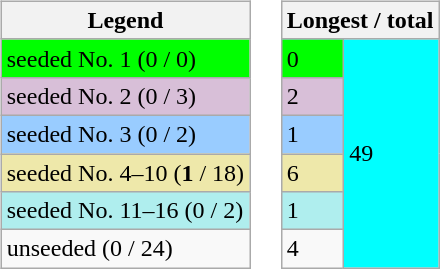<table>
<tr valign=top>
<td><br><table class="wikitable">
<tr>
<th>Legend</th>
</tr>
<tr bgcolor=lime>
<td>seeded No. 1 (0 / 0)</td>
</tr>
<tr bgcolor=thistle>
<td>seeded No. 2 (0 / 3)</td>
</tr>
<tr bgcolor=#9cf>
<td>seeded No. 3 (0 / 2)</td>
</tr>
<tr bgcolor=eee8aa>
<td>seeded No. 4–10 (<strong>1</strong> / 18)</td>
</tr>
<tr bgcolor=afeeee>
<td>seeded No. 11–16 (0 / 2)</td>
</tr>
<tr>
<td>unseeded (0 / 24)</td>
</tr>
</table>
</td>
<td><br><table class="wikitable">
<tr>
<th colspan=6>Longest / total</th>
</tr>
<tr style="background:Aqua;">
<td bgcolor=lime>0</td>
<td rowspan=6>49</td>
</tr>
<tr bgcolor=thistle>
<td>2</td>
</tr>
<tr bgcolor=#9cf>
<td>1</td>
</tr>
<tr bgcolor=eee8aa>
<td>6</td>
</tr>
<tr bgcolor=afeeee>
<td>1</td>
</tr>
<tr>
<td>4</td>
</tr>
</table>
</td>
</tr>
</table>
